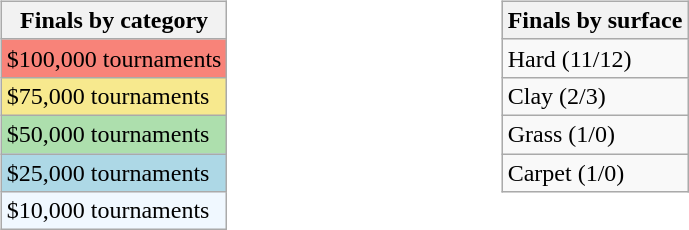<table width=53%>
<tr>
<td valign=top width=33% align=left><br><table class="wikitable">
<tr>
<th>Finals by category</th>
</tr>
<tr bgcolor=#F88379>
<td>$100,000 tournaments</td>
</tr>
<tr bgcolor=#F7E98E>
<td>$75,000 tournaments</td>
</tr>
<tr bgcolor=#ADDFAD>
<td>$50,000 tournaments</td>
</tr>
<tr bgcolor=lightblue>
<td>$25,000 tournaments</td>
</tr>
<tr bgcolor=#f0f8ff>
<td>$10,000 tournaments</td>
</tr>
</table>
</td>
<td valign=top width=33% align=left><br><table class="wikitable">
<tr>
<th>Finals by surface</th>
</tr>
<tr>
<td>Hard (11/12)</td>
</tr>
<tr>
<td>Clay (2/3)</td>
</tr>
<tr>
<td>Grass (1/0)</td>
</tr>
<tr>
<td>Carpet (1/0)</td>
</tr>
</table>
</td>
</tr>
</table>
